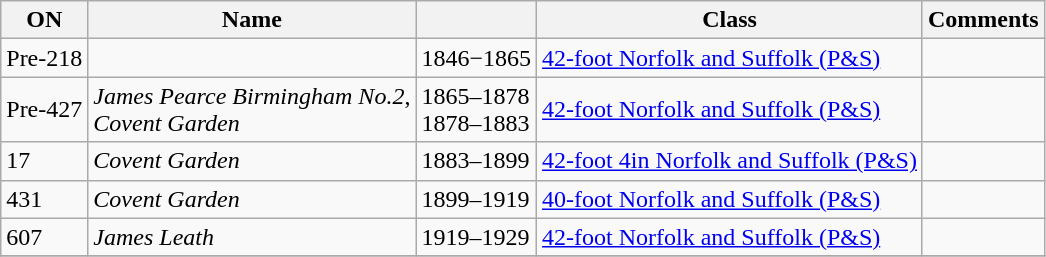<table class="wikitable">
<tr>
<th>ON</th>
<th>Name</th>
<th></th>
<th>Class</th>
<th>Comments</th>
</tr>
<tr>
<td>Pre-218</td>
<td></td>
<td>1846−1865</td>
<td><a href='#'>42-foot Norfolk and Suffolk (P&S)</a></td>
<td></td>
</tr>
<tr>
<td>Pre-427</td>
<td><em>James Pearce Birmingham No.2</em>,<br><em>Covent Garden</em></td>
<td>1865–1878<br>1878–1883</td>
<td><a href='#'>42-foot Norfolk and Suffolk (P&S)</a></td>
<td></td>
</tr>
<tr>
<td>17</td>
<td><em>Covent Garden</em></td>
<td>1883–1899</td>
<td><a href='#'>42-foot 4in Norfolk and Suffolk (P&S)</a></td>
<td></td>
</tr>
<tr>
<td>431</td>
<td><em>Covent Garden</em></td>
<td>1899–1919</td>
<td><a href='#'>40-foot Norfolk and Suffolk (P&S)</a></td>
<td></td>
</tr>
<tr>
<td>607</td>
<td><em>James Leath</em></td>
<td>1919–1929</td>
<td><a href='#'>42-foot Norfolk and Suffolk (P&S)</a></td>
<td></td>
</tr>
<tr>
</tr>
</table>
